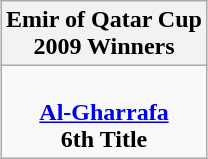<table class="wikitable" style="text-align: center; margin: 0 auto;">
<tr>
<th>Emir of Qatar Cup <br>2009 Winners</th>
</tr>
<tr>
<td><br><strong><a href='#'>Al-Gharrafa</a></strong><br><strong>6th Title</strong></td>
</tr>
</table>
